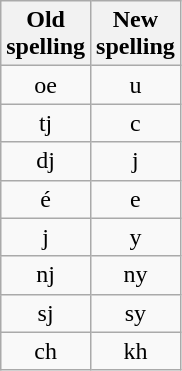<table class="wikitable">
<tr>
<th>Old<br>spelling</th>
<th>New<br>spelling</th>
</tr>
<tr align="center">
<td>oe</td>
<td>u</td>
</tr>
<tr align="center">
<td>tj</td>
<td>c</td>
</tr>
<tr align="center">
<td>dj</td>
<td>j</td>
</tr>
<tr align="center">
<td>é</td>
<td>e</td>
</tr>
<tr align="center">
<td>j</td>
<td>y</td>
</tr>
<tr align="center">
<td>nj</td>
<td>ny</td>
</tr>
<tr align="center">
<td>sj</td>
<td>sy</td>
</tr>
<tr align="center">
<td>ch</td>
<td>kh</td>
</tr>
</table>
